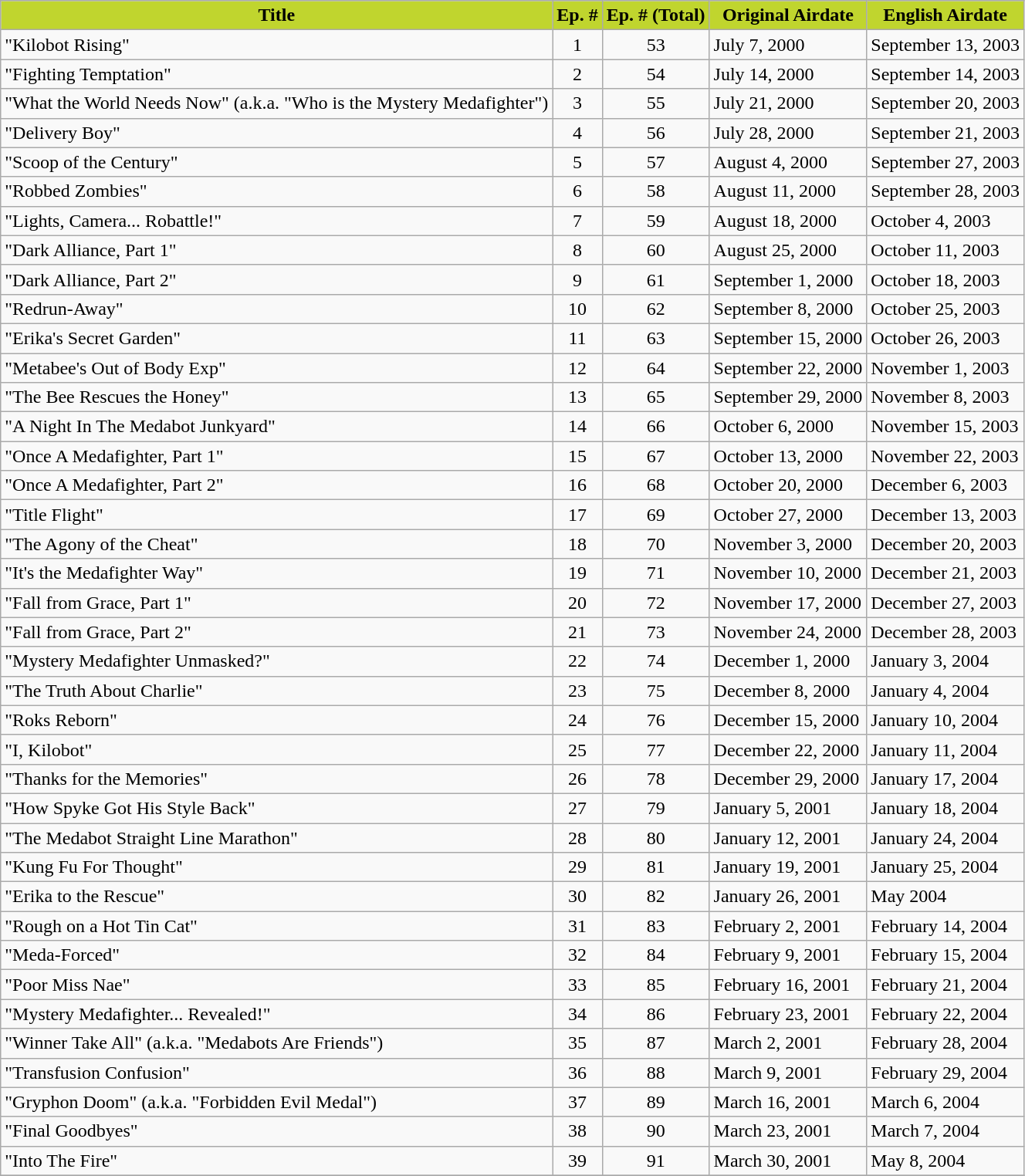<table class="plainrowheaders wikitable sortable">
<tr>
<th style="background:#C0D52E;">Title</th>
<th style="background:#C0D52E;">Ep. #</th>
<th style="background:#C0D52E;">Ep. # (Total)</th>
<th style="background:#C0D52E;">Original Airdate</th>
<th style="background:#C0D52E;">English Airdate</th>
</tr>
<tr>
<td>"Kilobot Rising"</td>
<td align="center">1</td>
<td align="center">53</td>
<td>July 7, 2000</td>
<td>September 13, 2003</td>
</tr>
<tr>
<td>"Fighting Temptation"</td>
<td align="center">2</td>
<td align="center">54</td>
<td>July 14, 2000</td>
<td>September 14, 2003</td>
</tr>
<tr>
<td>"What the World Needs Now" (a.k.a. "Who is the Mystery Medafighter")</td>
<td align="center">3</td>
<td align="center">55</td>
<td>July 21, 2000</td>
<td>September 20, 2003</td>
</tr>
<tr>
<td>"Delivery Boy"</td>
<td align="center">4</td>
<td align="center">56</td>
<td>July 28, 2000</td>
<td>September 21, 2003</td>
</tr>
<tr>
<td>"Scoop of the Century"</td>
<td align="center">5</td>
<td align="center">57</td>
<td>August 4, 2000</td>
<td>September 27, 2003</td>
</tr>
<tr>
<td>"Robbed Zombies"</td>
<td align="center">6</td>
<td align="center">58</td>
<td>August 11, 2000</td>
<td>September 28, 2003</td>
</tr>
<tr>
<td>"Lights, Camera... Robattle!"</td>
<td align="center">7</td>
<td align="center">59</td>
<td>August 18, 2000</td>
<td>October 4, 2003</td>
</tr>
<tr>
<td>"Dark Alliance, Part 1"</td>
<td align="center">8</td>
<td align="center">60</td>
<td>August 25, 2000</td>
<td>October 11, 2003</td>
</tr>
<tr>
<td>"Dark Alliance, Part 2"</td>
<td align="center">9</td>
<td align="center">61</td>
<td>September 1, 2000</td>
<td>October 18, 2003</td>
</tr>
<tr>
<td>"Redrun-Away"</td>
<td align="center">10</td>
<td align="center">62</td>
<td>September 8, 2000</td>
<td>October 25, 2003</td>
</tr>
<tr>
<td>"Erika's Secret Garden"</td>
<td align="center">11</td>
<td align="center">63</td>
<td>September 15, 2000</td>
<td>October 26, 2003</td>
</tr>
<tr>
<td>"Metabee's Out of Body Exp"</td>
<td align="center">12</td>
<td align="center">64</td>
<td>September 22, 2000</td>
<td>November 1, 2003</td>
</tr>
<tr>
<td>"The Bee Rescues the Honey"</td>
<td align="center">13</td>
<td align="center">65</td>
<td>September 29, 2000</td>
<td>November 8, 2003</td>
</tr>
<tr>
<td>"A Night In The Medabot Junkyard"</td>
<td align="center">14</td>
<td align="center">66</td>
<td>October 6, 2000</td>
<td>November 15, 2003</td>
</tr>
<tr>
<td>"Once A Medafighter, Part 1"</td>
<td align="center">15</td>
<td align="center">67</td>
<td>October 13, 2000</td>
<td>November 22, 2003</td>
</tr>
<tr>
<td>"Once A Medafighter, Part 2"</td>
<td align="center">16</td>
<td align="center">68</td>
<td>October 20, 2000</td>
<td>December 6, 2003</td>
</tr>
<tr>
<td>"Title Flight"</td>
<td align="center">17</td>
<td align="center">69</td>
<td>October 27, 2000</td>
<td>December 13, 2003</td>
</tr>
<tr>
<td>"The Agony of the Cheat"</td>
<td align="center">18</td>
<td align="center">70</td>
<td>November 3, 2000</td>
<td>December 20, 2003</td>
</tr>
<tr>
<td>"It's the Medafighter Way"</td>
<td align="center">19</td>
<td align="center">71</td>
<td>November 10, 2000</td>
<td>December 21, 2003</td>
</tr>
<tr>
<td>"Fall from Grace, Part 1"</td>
<td align="center">20</td>
<td align="center">72</td>
<td>November 17, 2000</td>
<td>December 27, 2003</td>
</tr>
<tr>
<td>"Fall from Grace, Part 2"</td>
<td align="center">21</td>
<td align="center">73</td>
<td>November 24, 2000</td>
<td>December 28, 2003</td>
</tr>
<tr>
<td>"Mystery Medafighter Unmasked?"</td>
<td align="center">22</td>
<td align="center">74</td>
<td>December 1, 2000</td>
<td>January 3, 2004</td>
</tr>
<tr>
<td>"The Truth About Charlie"</td>
<td align="center">23</td>
<td align="center">75</td>
<td>December 8, 2000</td>
<td>January 4, 2004</td>
</tr>
<tr>
<td>"Roks Reborn"</td>
<td align="center">24</td>
<td align="center">76</td>
<td>December 15, 2000</td>
<td>January 10, 2004</td>
</tr>
<tr>
<td>"I, Kilobot"</td>
<td align="center">25</td>
<td align="center">77</td>
<td>December 22, 2000</td>
<td>January 11, 2004</td>
</tr>
<tr>
<td>"Thanks for the Memories"</td>
<td align="center">26</td>
<td align="center">78</td>
<td>December 29, 2000</td>
<td>January 17, 2004</td>
</tr>
<tr>
<td>"How Spyke Got His Style Back"</td>
<td align="center">27</td>
<td align="center">79</td>
<td>January 5, 2001</td>
<td>January 18, 2004</td>
</tr>
<tr>
<td>"The Medabot Straight Line Marathon"</td>
<td align="center">28</td>
<td align="center">80</td>
<td>January 12, 2001</td>
<td>January 24, 2004</td>
</tr>
<tr>
<td>"Kung Fu For Thought"</td>
<td align="center">29</td>
<td align="center">81</td>
<td>January 19, 2001</td>
<td>January 25, 2004</td>
</tr>
<tr>
<td>"Erika to the Rescue"</td>
<td align="center">30</td>
<td align="center">82</td>
<td>January 26, 2001</td>
<td>May 2004</td>
</tr>
<tr>
<td>"Rough on a Hot Tin Cat"</td>
<td align="center">31</td>
<td align="center">83</td>
<td>February 2, 2001</td>
<td>February 14, 2004</td>
</tr>
<tr>
<td>"Meda-Forced"</td>
<td align="center">32</td>
<td align="center">84</td>
<td>February 9, 2001</td>
<td>February 15, 2004</td>
</tr>
<tr>
<td>"Poor Miss Nae"</td>
<td align="center">33</td>
<td align="center">85</td>
<td>February 16, 2001</td>
<td>February 21, 2004</td>
</tr>
<tr>
<td>"Mystery Medafighter... Revealed!"</td>
<td align="center">34</td>
<td align="center">86</td>
<td>February 23, 2001</td>
<td>February 22, 2004</td>
</tr>
<tr>
<td>"Winner Take All" (a.k.a. "Medabots Are Friends")</td>
<td align="center">35</td>
<td align="center">87</td>
<td>March 2, 2001</td>
<td>February 28, 2004</td>
</tr>
<tr>
<td>"Transfusion Confusion"</td>
<td align="center">36</td>
<td align="center">88</td>
<td>March 9, 2001</td>
<td>February 29, 2004</td>
</tr>
<tr>
<td>"Gryphon Doom" (a.k.a. "Forbidden Evil Medal")</td>
<td align="center">37</td>
<td align="center">89</td>
<td>March 16, 2001</td>
<td>March 6, 2004</td>
</tr>
<tr>
<td>"Final Goodbyes"</td>
<td align="center">38</td>
<td align="center">90</td>
<td>March 23, 2001</td>
<td>March 7, 2004</td>
</tr>
<tr>
<td>"Into The Fire"</td>
<td align="center">39</td>
<td align="center">91</td>
<td>March 30, 2001</td>
<td>May 8, 2004</td>
</tr>
<tr>
</tr>
</table>
